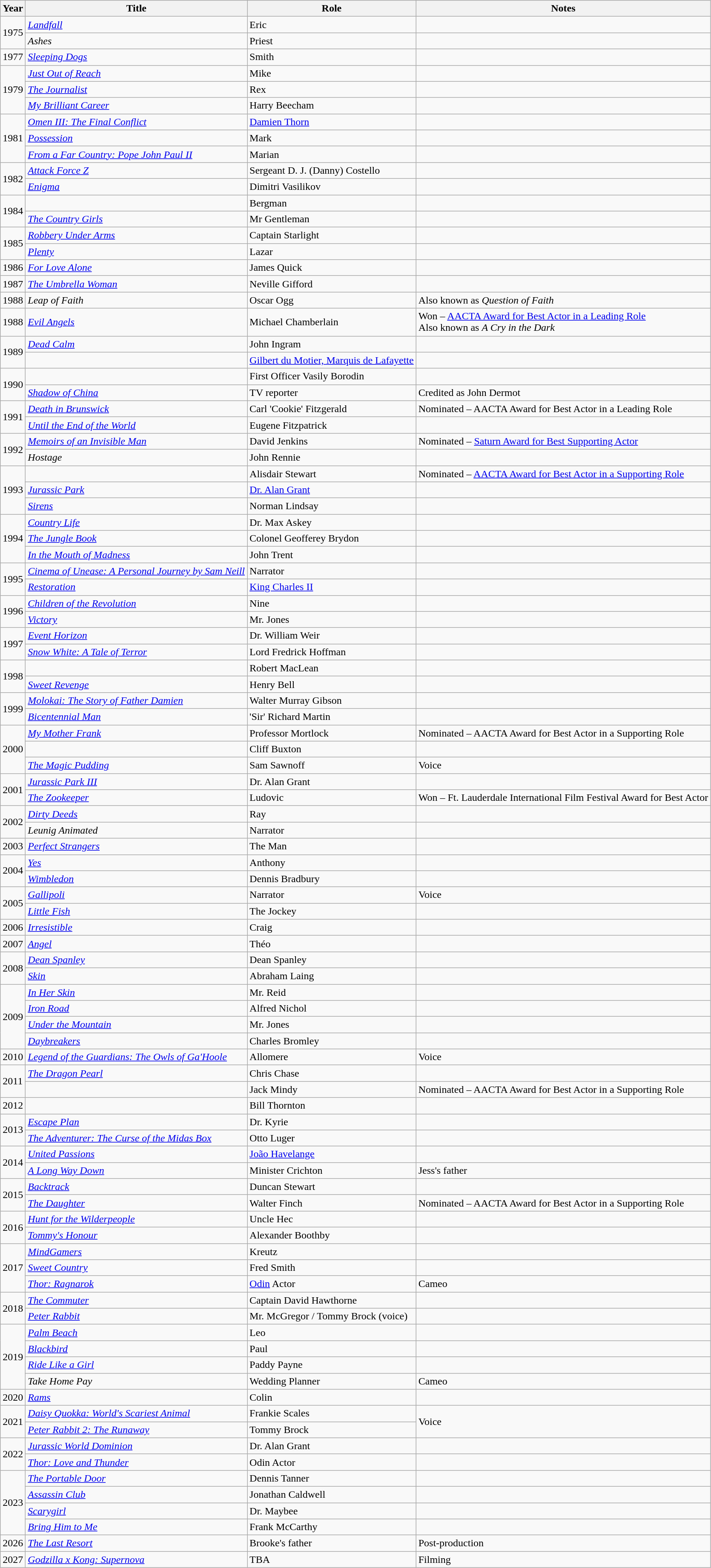<table class="wikitable sortable">
<tr>
<th>Year</th>
<th>Title</th>
<th>Role</th>
<th>Notes</th>
</tr>
<tr>
<td rowspan=2>1975</td>
<td><em><a href='#'>Landfall</a></em></td>
<td>Eric</td>
<td></td>
</tr>
<tr>
<td><em>Ashes</em></td>
<td>Priest</td>
<td></td>
</tr>
<tr>
<td>1977</td>
<td><em><a href='#'>Sleeping Dogs</a></em></td>
<td>Smith</td>
<td></td>
</tr>
<tr>
<td rowspan=3>1979</td>
<td><em><a href='#'>Just Out of Reach</a></em></td>
<td>Mike</td>
<td></td>
</tr>
<tr>
<td><em><a href='#'>The Journalist</a></em></td>
<td>Rex</td>
<td></td>
</tr>
<tr>
<td><em><a href='#'>My Brilliant Career</a></em></td>
<td>Harry Beecham</td>
<td></td>
</tr>
<tr>
<td rowspan=3>1981</td>
<td><em><a href='#'>Omen III: The Final Conflict</a></em></td>
<td><a href='#'>Damien Thorn</a></td>
<td></td>
</tr>
<tr>
<td><em><a href='#'>Possession</a></em></td>
<td>Mark</td>
<td></td>
</tr>
<tr>
<td><em><a href='#'>From a Far Country: Pope John Paul II</a></em></td>
<td>Marian</td>
<td></td>
</tr>
<tr>
<td rowspan=2>1982</td>
<td><em><a href='#'>Attack Force Z</a></em></td>
<td>Sergeant D. J. (Danny) Costello</td>
<td></td>
</tr>
<tr>
<td><em><a href='#'>Enigma</a></em></td>
<td>Dimitri Vasilikov</td>
<td></td>
</tr>
<tr>
<td rowspan=2>1984</td>
<td><em></em></td>
<td>Bergman</td>
<td></td>
</tr>
<tr>
<td><em><a href='#'>The Country Girls</a></em></td>
<td>Mr Gentleman</td>
<td></td>
</tr>
<tr>
<td rowspan=2>1985</td>
<td><em><a href='#'>Robbery Under Arms</a></em></td>
<td>Captain Starlight</td>
<td></td>
</tr>
<tr>
<td><em><a href='#'>Plenty</a></em></td>
<td>Lazar</td>
<td></td>
</tr>
<tr>
<td>1986</td>
<td><em><a href='#'>For Love Alone</a></em></td>
<td>James Quick</td>
<td></td>
</tr>
<tr>
<td>1987</td>
<td><em><a href='#'>The Umbrella Woman</a></em></td>
<td>Neville Gifford</td>
<td></td>
</tr>
<tr>
<td>1988</td>
<td><em>Leap of Faith</em></td>
<td>Oscar Ogg</td>
<td>Also known as <em>Question of Faith</em></td>
</tr>
<tr>
<td>1988</td>
<td><em><a href='#'>Evil Angels</a></em></td>
<td>Michael Chamberlain</td>
<td>Won – <a href='#'>AACTA Award for Best Actor in a Leading Role</a><br>Also known as <em>A Cry in the Dark</em></td>
</tr>
<tr>
<td rowspan=2>1989</td>
<td><em><a href='#'>Dead Calm</a></em></td>
<td>John Ingram</td>
<td></td>
</tr>
<tr>
<td><em></em></td>
<td><a href='#'>Gilbert du Motier, Marquis de Lafayette</a></td>
<td></td>
</tr>
<tr>
<td rowspan=2>1990</td>
<td><em></em></td>
<td>First Officer Vasily Borodin</td>
<td></td>
</tr>
<tr>
<td><em><a href='#'>Shadow of China</a></em></td>
<td>TV reporter</td>
<td>Credited as John Dermot</td>
</tr>
<tr>
<td rowspan=2>1991</td>
<td><em><a href='#'>Death in Brunswick</a></em></td>
<td>Carl 'Cookie' Fitzgerald</td>
<td>Nominated – AACTA Award for Best Actor in a Leading Role</td>
</tr>
<tr>
<td><em><a href='#'>Until the End of the World</a></em></td>
<td>Eugene Fitzpatrick</td>
<td></td>
</tr>
<tr>
<td rowspan=2>1992</td>
<td><em><a href='#'>Memoirs of an Invisible Man</a></em></td>
<td>David Jenkins</td>
<td>Nominated – <a href='#'>Saturn Award for Best Supporting Actor</a></td>
</tr>
<tr>
<td><em>Hostage</em></td>
<td>John Rennie</td>
<td></td>
</tr>
<tr>
<td rowspan=3>1993</td>
<td><em></em></td>
<td>Alisdair Stewart</td>
<td>Nominated – <a href='#'>AACTA Award for Best Actor in a Supporting Role</a></td>
</tr>
<tr>
<td><em><a href='#'>Jurassic Park</a></em></td>
<td><a href='#'>Dr. Alan Grant</a></td>
<td></td>
</tr>
<tr>
<td><em><a href='#'>Sirens</a></em></td>
<td>Norman Lindsay</td>
<td></td>
</tr>
<tr>
<td rowspan=3>1994</td>
<td><em><a href='#'>Country Life</a></em></td>
<td>Dr. Max Askey</td>
<td></td>
</tr>
<tr>
<td><em><a href='#'>The Jungle Book</a></em></td>
<td>Colonel Geofferey Brydon</td>
<td></td>
</tr>
<tr>
<td><em><a href='#'>In the Mouth of Madness</a></em></td>
<td>John Trent</td>
<td></td>
</tr>
<tr>
<td rowspan=2>1995</td>
<td><em><a href='#'>Cinema of Unease: A Personal Journey by Sam Neill</a></em></td>
<td>Narrator</td>
<td></td>
</tr>
<tr>
<td><em><a href='#'>Restoration</a></em></td>
<td><a href='#'>King Charles II</a></td>
<td></td>
</tr>
<tr>
<td rowspan=2>1996</td>
<td><em><a href='#'>Children of the Revolution</a></em></td>
<td>Nine</td>
<td></td>
</tr>
<tr>
<td><em><a href='#'>Victory</a></em></td>
<td>Mr. Jones</td>
<td></td>
</tr>
<tr>
<td rowspan=2>1997</td>
<td><em><a href='#'>Event Horizon</a></em></td>
<td>Dr. William Weir</td>
<td></td>
</tr>
<tr>
<td><em><a href='#'>Snow White: A Tale of Terror</a></em></td>
<td>Lord Fredrick Hoffman</td>
<td></td>
</tr>
<tr>
<td rowspan=2>1998</td>
<td><em></em></td>
<td>Robert MacLean</td>
<td></td>
</tr>
<tr>
<td><em><a href='#'>Sweet Revenge</a></em></td>
<td>Henry Bell</td>
<td></td>
</tr>
<tr>
<td rowspan=2>1999</td>
<td><em><a href='#'>Molokai: The Story of Father Damien</a></em></td>
<td>Walter Murray Gibson</td>
<td></td>
</tr>
<tr>
<td><em><a href='#'>Bicentennial Man</a></em></td>
<td>'Sir' Richard Martin</td>
<td></td>
</tr>
<tr>
<td rowspan=3>2000</td>
<td><em><a href='#'>My Mother Frank</a></em></td>
<td>Professor Mortlock</td>
<td>Nominated – AACTA Award for Best Actor in a Supporting Role</td>
</tr>
<tr>
<td><em></em></td>
<td>Cliff Buxton</td>
<td></td>
</tr>
<tr>
<td><em><a href='#'>The Magic Pudding</a></em></td>
<td>Sam Sawnoff</td>
<td>Voice</td>
</tr>
<tr>
<td rowspan=2>2001</td>
<td><em><a href='#'>Jurassic Park III</a></em></td>
<td>Dr. Alan Grant</td>
<td></td>
</tr>
<tr>
<td><em><a href='#'>The Zookeeper</a></em></td>
<td>Ludovic</td>
<td>Won – Ft. Lauderdale International Film Festival Award for Best Actor</td>
</tr>
<tr>
<td rowspan=2>2002</td>
<td><em><a href='#'>Dirty Deeds</a></em></td>
<td>Ray</td>
<td></td>
</tr>
<tr>
<td><em>Leunig Animated</em></td>
<td>Narrator</td>
<td></td>
</tr>
<tr>
<td>2003</td>
<td><em><a href='#'>Perfect Strangers</a></em></td>
<td>The Man</td>
<td></td>
</tr>
<tr>
<td rowspan=2>2004</td>
<td><em><a href='#'>Yes</a></em></td>
<td>Anthony</td>
<td></td>
</tr>
<tr>
<td><em><a href='#'>Wimbledon</a></em></td>
<td>Dennis Bradbury</td>
<td></td>
</tr>
<tr>
<td rowspan=2>2005</td>
<td><em><a href='#'>Gallipoli</a></em></td>
<td>Narrator</td>
<td>Voice</td>
</tr>
<tr>
<td><em><a href='#'>Little Fish</a></em></td>
<td>The Jockey</td>
<td></td>
</tr>
<tr>
<td>2006</td>
<td><em><a href='#'>Irresistible</a></em></td>
<td>Craig</td>
<td></td>
</tr>
<tr>
<td>2007</td>
<td><em><a href='#'>Angel</a></em></td>
<td>Théo</td>
<td></td>
</tr>
<tr>
<td rowspan=2>2008</td>
<td><em><a href='#'>Dean Spanley</a></em></td>
<td>Dean Spanley</td>
<td></td>
</tr>
<tr>
<td><em><a href='#'>Skin</a></em></td>
<td>Abraham Laing</td>
<td></td>
</tr>
<tr>
<td rowspan=4>2009</td>
<td><em><a href='#'>In Her Skin</a></em></td>
<td>Mr. Reid</td>
<td></td>
</tr>
<tr>
<td><em><a href='#'>Iron Road</a></em></td>
<td>Alfred Nichol</td>
<td></td>
</tr>
<tr>
<td><em><a href='#'>Under the Mountain</a></em></td>
<td>Mr. Jones</td>
<td></td>
</tr>
<tr>
<td><em><a href='#'>Daybreakers</a></em></td>
<td>Charles Bromley</td>
<td></td>
</tr>
<tr>
<td>2010</td>
<td><em><a href='#'>Legend of the Guardians: The Owls of Ga'Hoole</a></em></td>
<td>Allomere</td>
<td>Voice</td>
</tr>
<tr>
<td rowspan=2>2011</td>
<td><em><a href='#'>The Dragon Pearl</a></em></td>
<td>Chris Chase</td>
<td></td>
</tr>
<tr>
<td><em></em></td>
<td>Jack Mindy</td>
<td>Nominated – AACTA Award for Best Actor in a Supporting Role</td>
</tr>
<tr>
<td>2012</td>
<td><em></em></td>
<td>Bill Thornton</td>
<td></td>
</tr>
<tr>
<td rowspan=2>2013</td>
<td><em><a href='#'>Escape Plan</a></em></td>
<td>Dr. Kyrie</td>
<td></td>
</tr>
<tr>
<td><em><a href='#'>The Adventurer: The Curse of the Midas Box</a></em></td>
<td>Otto Luger</td>
<td></td>
</tr>
<tr>
<td rowspan=2>2014</td>
<td><em><a href='#'>United Passions</a></em></td>
<td><a href='#'>João Havelange</a></td>
<td></td>
</tr>
<tr>
<td><em><a href='#'>A Long Way Down</a></em></td>
<td>Minister Crichton</td>
<td>Jess's father</td>
</tr>
<tr>
<td rowspan=2>2015</td>
<td><em><a href='#'>Backtrack</a></em></td>
<td>Duncan Stewart</td>
<td></td>
</tr>
<tr>
<td><em><a href='#'>The Daughter</a></em></td>
<td>Walter Finch</td>
<td>Nominated – AACTA Award for Best Actor in a Supporting Role</td>
</tr>
<tr>
<td rowspan=2>2016</td>
<td><em><a href='#'>Hunt for the Wilderpeople</a></em></td>
<td>Uncle Hec</td>
<td></td>
</tr>
<tr>
<td><em><a href='#'>Tommy's Honour</a></em></td>
<td>Alexander Boothby</td>
<td></td>
</tr>
<tr>
<td rowspan=3>2017</td>
<td><em><a href='#'>MindGamers</a></em></td>
<td>Kreutz</td>
<td></td>
</tr>
<tr>
<td><em><a href='#'>Sweet Country</a></em></td>
<td>Fred Smith</td>
<td></td>
</tr>
<tr>
<td><em><a href='#'>Thor: Ragnarok</a></em></td>
<td><a href='#'>Odin</a> Actor</td>
<td>Cameo</td>
</tr>
<tr>
<td rowspan=2>2018</td>
<td><em><a href='#'>The Commuter</a></em></td>
<td>Captain David Hawthorne</td>
<td></td>
</tr>
<tr>
<td><em><a href='#'>Peter Rabbit</a></em></td>
<td>Mr. McGregor / Tommy Brock (voice)</td>
<td></td>
</tr>
<tr>
<td rowspan=4>2019</td>
<td><em><a href='#'>Palm Beach</a></em></td>
<td>Leo</td>
<td></td>
</tr>
<tr>
<td><em><a href='#'>Blackbird</a></em></td>
<td>Paul</td>
<td></td>
</tr>
<tr>
<td><em><a href='#'>Ride Like a Girl</a></em></td>
<td>Paddy Payne</td>
<td></td>
</tr>
<tr>
<td><em>Take Home Pay</em></td>
<td>Wedding Planner</td>
<td>Cameo</td>
</tr>
<tr>
<td>2020</td>
<td><em><a href='#'>Rams</a></em></td>
<td>Colin</td>
<td></td>
</tr>
<tr>
<td rowspan=2>2021</td>
<td><em><a href='#'>Daisy Quokka: World's Scariest Animal</a></em></td>
<td>Frankie Scales</td>
<td rowspan="2">Voice</td>
</tr>
<tr>
<td><em><a href='#'>Peter Rabbit 2: The Runaway</a></em></td>
<td>Tommy Brock</td>
</tr>
<tr>
<td rowspan="2">2022</td>
<td><em><a href='#'>Jurassic World Dominion</a></em></td>
<td>Dr. Alan Grant</td>
<td></td>
</tr>
<tr>
<td><em><a href='#'>Thor: Love and Thunder</a></em></td>
<td>Odin Actor</td>
<td></td>
</tr>
<tr>
<td rowspan="4">2023</td>
<td><em><a href='#'>The Portable Door</a></em></td>
<td>Dennis Tanner</td>
<td></td>
</tr>
<tr>
<td><em><a href='#'>Assassin Club</a></em></td>
<td>Jonathan Caldwell</td>
<td></td>
</tr>
<tr>
<td><em><a href='#'>Scarygirl</a></em></td>
<td>Dr. Maybee</td>
<td></td>
</tr>
<tr>
<td><em><a href='#'>Bring Him to Me</a></em></td>
<td>Frank McCarthy</td>
<td></td>
</tr>
<tr>
<td>2026</td>
<td><em><a href='#'>The Last Resort</a></em></td>
<td>Brooke's father</td>
<td>Post-production</td>
</tr>
<tr>
<td>2027</td>
<td><em><a href='#'>Godzilla x Kong: Supernova</a></em></td>
<td>TBA</td>
<td>Filming</td>
</tr>
</table>
